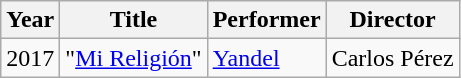<table class="wikitable">
<tr>
<th>Year</th>
<th>Title</th>
<th>Performer</th>
<th>Director</th>
</tr>
<tr>
<td>2017</td>
<td>"<a href='#'>Mi Religión</a>"</td>
<td><a href='#'>Yandel</a></td>
<td>Carlos Pérez</td>
</tr>
</table>
